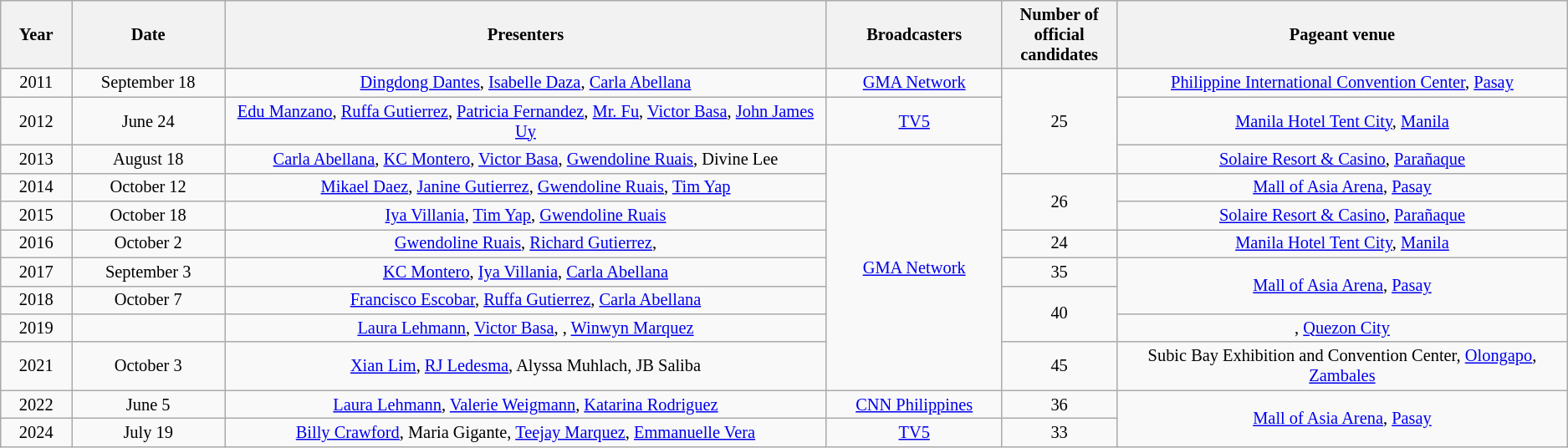<table class="wikitable" style="font-size: 85%; text-align:center">
<tr>
<th bgcolor="#efefef" width="2%">Year</th>
<th bgcolor="#efefef" width="5%">Date</th>
<th bgcolor="#efefef" width="20%">Presenters</th>
<th bgcolor="#efefef" width="5%">Broadcasters</th>
<th bgcolor="#efefef" width="2%">Number of official candidates</th>
<th bgcolor="#efefef" width="15%">Pageant venue</th>
</tr>
<tr>
<td align=center>2011</td>
<td align=center>September 18</td>
<td align=center><a href='#'>Dingdong Dantes</a>, <a href='#'>Isabelle Daza</a>, <a href='#'>Carla Abellana</a></td>
<td align=center><a href='#'>GMA Network</a></td>
<td align=center rowspan="3">25</td>
<td align=center><a href='#'>Philippine International Convention Center</a>, <a href='#'>Pasay</a></td>
</tr>
<tr>
<td align=center>2012</td>
<td align=center>June 24</td>
<td align=center><a href='#'>Edu Manzano</a>, <a href='#'>Ruffa Gutierrez</a>, <a href='#'>Patricia Fernandez</a>, <a href='#'>Mr. Fu</a>, <a href='#'>Victor Basa</a>, <a href='#'>John James Uy</a></td>
<td align=center><a href='#'>TV5</a></td>
<td align=center><a href='#'> Manila Hotel Tent City</a>, <a href='#'>Manila</a></td>
</tr>
<tr>
<td align=center>2013</td>
<td align=center>August 18</td>
<td align=center><a href='#'>Carla Abellana</a>, <a href='#'>KC Montero</a>, <a href='#'>Victor Basa</a>, <a href='#'>Gwendoline Ruais</a>, Divine Lee</td>
<td align=center rowspan="8"><a href='#'>GMA Network</a></td>
<td align=center><a href='#'>Solaire Resort & Casino</a>, <a href='#'>Parañaque</a></td>
</tr>
<tr>
<td align=center>2014</td>
<td align=center>October 12</td>
<td align=center><a href='#'>Mikael Daez</a>, <a href='#'>Janine Gutierrez</a>, <a href='#'>Gwendoline Ruais</a>, <a href='#'>Tim Yap</a></td>
<td align=center rowspan="2">26</td>
<td align=center><a href='#'>Mall of Asia Arena</a>, <a href='#'>Pasay</a></td>
</tr>
<tr>
<td align=center>2015</td>
<td align=center>October 18</td>
<td align=center><a href='#'>Iya Villania</a>, <a href='#'>Tim Yap</a>, <a href='#'>Gwendoline Ruais</a></td>
<td align=center><a href='#'>Solaire Resort & Casino</a>, <a href='#'>Parañaque</a></td>
</tr>
<tr>
<td align=center>2016</td>
<td align=center>October 2</td>
<td align=center><a href='#'>Gwendoline Ruais</a>, <a href='#'>Richard Gutierrez</a>, </td>
<td align=center>24</td>
<td align=center><a href='#'>Manila Hotel Tent City</a>, <a href='#'>Manila</a></td>
</tr>
<tr>
<td align=center>2017</td>
<td align=center>September 3</td>
<td align=center><a href='#'>KC Montero</a>, <a href='#'>Iya Villania</a>, <a href='#'>Carla Abellana</a></td>
<td align=center>35</td>
<td align=center rowspan="2"><a href='#'>Mall of Asia Arena</a>, <a href='#'>Pasay</a></td>
</tr>
<tr>
<td align=center>2018</td>
<td align=center>October 7</td>
<td align=center><a href='#'>Francisco Escobar</a>, <a href='#'>Ruffa Gutierrez</a>, <a href='#'>Carla Abellana</a></td>
<td align=center rowspan="2">40</td>
</tr>
<tr>
<td align=center>2019</td>
<td align=center></td>
<td align=center><a href='#'>Laura Lehmann</a>, <a href='#'>Victor Basa</a>, , <a href='#'>Winwyn Marquez</a></td>
<td align=center>, <a href='#'>Quezon City</a></td>
</tr>
<tr>
<td align=center>2021</td>
<td align=center>October 3</td>
<td align=center><a href='#'>Xian Lim</a>, <a href='#'>RJ Ledesma</a>, Alyssa Muhlach, JB Saliba</td>
<td align=center>45</td>
<td align=center>Subic Bay Exhibition and Convention Center, <a href='#'>Olongapo</a>, <a href='#'>Zambales</a></td>
</tr>
<tr>
<td align=center>2022</td>
<td align=center>June 5</td>
<td align=center><a href='#'>Laura Lehmann</a>, <a href='#'>Valerie Weigmann</a>, <a href='#'>Katarina Rodriguez</a></td>
<td align=center><a href='#'>CNN Philippines</a></td>
<td align=center>36</td>
<td align=center rowspan="2"><a href='#'>Mall of Asia Arena</a>, <a href='#'>Pasay</a></td>
</tr>
<tr>
<td align=center>2024</td>
<td align=center>July 19</td>
<td align=center><a href='#'>Billy Crawford</a>, Maria Gigante, <a href='#'>Teejay Marquez</a>, <a href='#'>Emmanuelle Vera</a></td>
<td align=center><a href='#'>TV5</a></td>
<td align=center>33</td>
</tr>
</table>
